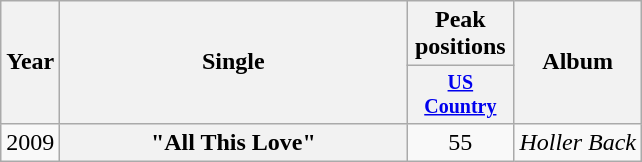<table class="wikitable plainrowheaders" style="text-align:center;">
<tr>
<th rowspan="2">Year</th>
<th rowspan="2" style="width:14em;">Single</th>
<th>Peak positions</th>
<th rowspan="2">Album</th>
</tr>
<tr style="font-size:smaller;">
<th style="width:65px;"><a href='#'>US Country</a></th>
</tr>
<tr>
<td>2009</td>
<th scope="row">"All This Love"</th>
<td>55</td>
<td align=left><em>Holler Back</em></td>
</tr>
</table>
